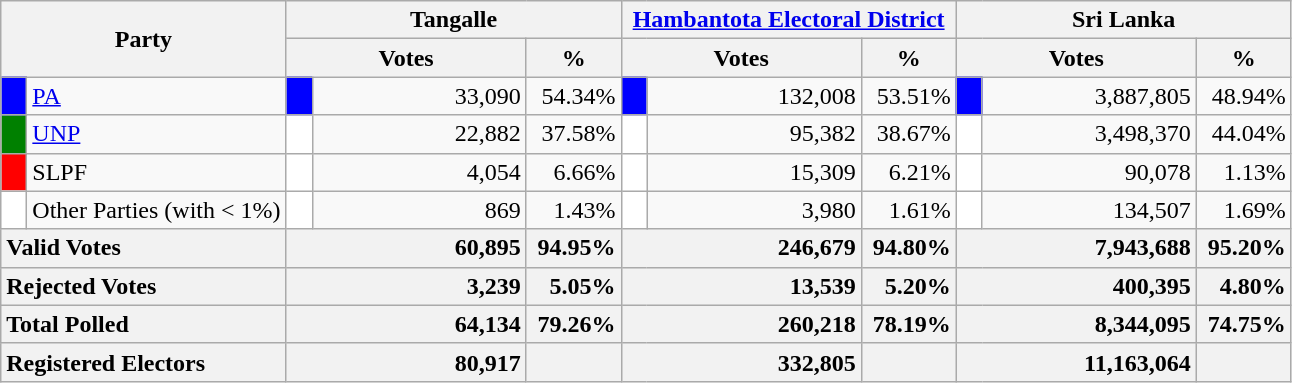<table class="wikitable">
<tr>
<th colspan="2" width="144px"rowspan="2">Party</th>
<th colspan="3" width="216px">Tangalle</th>
<th colspan="3" width="216px"><a href='#'>Hambantota Electoral District</a></th>
<th colspan="3" width="216px">Sri Lanka</th>
</tr>
<tr>
<th colspan="2" width="144px">Votes</th>
<th>%</th>
<th colspan="2" width="144px">Votes</th>
<th>%</th>
<th colspan="2" width="144px">Votes</th>
<th>%</th>
</tr>
<tr>
<td style="background-color:blue;" width="10px"></td>
<td style="text-align:left;"><a href='#'>PA</a></td>
<td style="background-color:blue;" width="10px"></td>
<td style="text-align:right;">33,090</td>
<td style="text-align:right;">54.34%</td>
<td style="background-color:blue;" width="10px"></td>
<td style="text-align:right;">132,008</td>
<td style="text-align:right;">53.51%</td>
<td style="background-color:blue;" width="10px"></td>
<td style="text-align:right;">3,887,805</td>
<td style="text-align:right;">48.94%</td>
</tr>
<tr>
<td style="background-color:green;" width="10px"></td>
<td style="text-align:left;"><a href='#'>UNP</a></td>
<td style="background-color:white;" width="10px"></td>
<td style="text-align:right;">22,882</td>
<td style="text-align:right;">37.58%</td>
<td style="background-color:white;" width="10px"></td>
<td style="text-align:right;">95,382</td>
<td style="text-align:right;">38.67%</td>
<td style="background-color:white;" width="10px"></td>
<td style="text-align:right;">3,498,370</td>
<td style="text-align:right;">44.04%</td>
</tr>
<tr>
<td style="background-color:red;" width="10px"></td>
<td style="text-align:left;">SLPF</td>
<td style="background-color:white;" width="10px"></td>
<td style="text-align:right;">4,054</td>
<td style="text-align:right;">6.66%</td>
<td style="background-color:white;" width="10px"></td>
<td style="text-align:right;">15,309</td>
<td style="text-align:right;">6.21%</td>
<td style="background-color:white;" width="10px"></td>
<td style="text-align:right;">90,078</td>
<td style="text-align:right;">1.13%</td>
</tr>
<tr>
<td style="background-color:white;" width="10px"></td>
<td style="text-align:left;">Other Parties (with < 1%)</td>
<td style="background-color:white;" width="10px"></td>
<td style="text-align:right;">869</td>
<td style="text-align:right;">1.43%</td>
<td style="background-color:white;" width="10px"></td>
<td style="text-align:right;">3,980</td>
<td style="text-align:right;">1.61%</td>
<td style="background-color:white;" width="10px"></td>
<td style="text-align:right;">134,507</td>
<td style="text-align:right;">1.69%</td>
</tr>
<tr>
<th colspan="2" width="144px"style="text-align:left;">Valid Votes</th>
<th style="text-align:right;"colspan="2" width="144px">60,895</th>
<th style="text-align:right;">94.95%</th>
<th style="text-align:right;"colspan="2" width="144px">246,679</th>
<th style="text-align:right;">94.80%</th>
<th style="text-align:right;"colspan="2" width="144px">7,943,688</th>
<th style="text-align:right;">95.20%</th>
</tr>
<tr>
<th colspan="2" width="144px"style="text-align:left;">Rejected Votes</th>
<th style="text-align:right;"colspan="2" width="144px">3,239</th>
<th style="text-align:right;">5.05%</th>
<th style="text-align:right;"colspan="2" width="144px">13,539</th>
<th style="text-align:right;">5.20%</th>
<th style="text-align:right;"colspan="2" width="144px">400,395</th>
<th style="text-align:right;">4.80%</th>
</tr>
<tr>
<th colspan="2" width="144px"style="text-align:left;">Total Polled</th>
<th style="text-align:right;"colspan="2" width="144px">64,134</th>
<th style="text-align:right;">79.26%</th>
<th style="text-align:right;"colspan="2" width="144px">260,218</th>
<th style="text-align:right;">78.19%</th>
<th style="text-align:right;"colspan="2" width="144px">8,344,095</th>
<th style="text-align:right;">74.75%</th>
</tr>
<tr>
<th colspan="2" width="144px"style="text-align:left;">Registered Electors</th>
<th style="text-align:right;"colspan="2" width="144px">80,917</th>
<th></th>
<th style="text-align:right;"colspan="2" width="144px">332,805</th>
<th></th>
<th style="text-align:right;"colspan="2" width="144px">11,163,064</th>
<th></th>
</tr>
</table>
